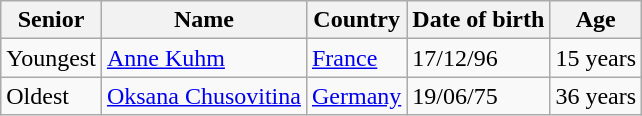<table class="wikitable">
<tr>
<th>Senior</th>
<th>Name</th>
<th>Country</th>
<th>Date of birth</th>
<th>Age</th>
</tr>
<tr>
<td>Youngest</td>
<td><a href='#'>Anne Kuhm</a></td>
<td>  <a href='#'>France</a></td>
<td>17/12/96</td>
<td>15 years</td>
</tr>
<tr>
<td>Oldest</td>
<td><a href='#'>Oksana Chusovitina</a></td>
<td> <a href='#'>Germany</a></td>
<td>19/06/75</td>
<td>36 years</td>
</tr>
</table>
